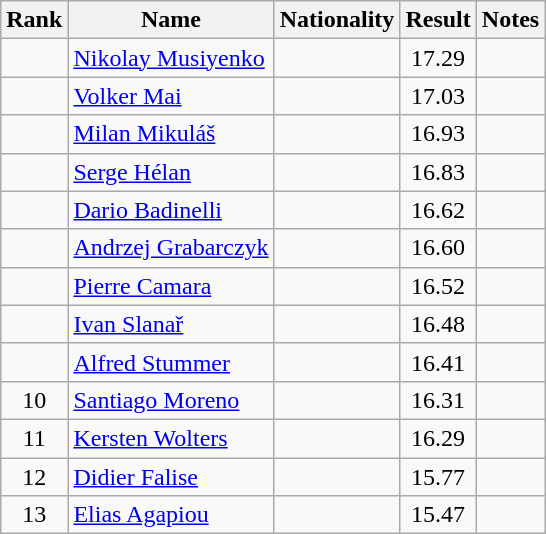<table class="wikitable sortable" style="text-align:center">
<tr>
<th>Rank</th>
<th>Name</th>
<th>Nationality</th>
<th>Result</th>
<th>Notes</th>
</tr>
<tr>
<td></td>
<td align="left"><a href='#'>Nikolay Musiyenko</a></td>
<td align=left></td>
<td>17.29</td>
<td></td>
</tr>
<tr>
<td></td>
<td align="left"><a href='#'>Volker Mai</a></td>
<td align=left></td>
<td>17.03</td>
<td></td>
</tr>
<tr>
<td></td>
<td align="left"><a href='#'>Milan Mikuláš</a></td>
<td align=left></td>
<td>16.93</td>
<td></td>
</tr>
<tr>
<td></td>
<td align="left"><a href='#'>Serge Hélan</a></td>
<td align=left></td>
<td>16.83</td>
<td></td>
</tr>
<tr>
<td></td>
<td align="left"><a href='#'>Dario Badinelli</a></td>
<td align=left></td>
<td>16.62</td>
<td></td>
</tr>
<tr>
<td></td>
<td align="left"><a href='#'>Andrzej Grabarczyk</a></td>
<td align=left></td>
<td>16.60</td>
<td></td>
</tr>
<tr>
<td></td>
<td align="left"><a href='#'>Pierre Camara</a></td>
<td align=left></td>
<td>16.52</td>
<td></td>
</tr>
<tr>
<td></td>
<td align="left"><a href='#'>Ivan Slanař</a></td>
<td align=left></td>
<td>16.48</td>
<td></td>
</tr>
<tr>
<td></td>
<td align="left"><a href='#'>Alfred Stummer</a></td>
<td align=left></td>
<td>16.41</td>
<td></td>
</tr>
<tr>
<td>10</td>
<td align="left"><a href='#'>Santiago Moreno</a></td>
<td align=left></td>
<td>16.31</td>
<td></td>
</tr>
<tr>
<td>11</td>
<td align="left"><a href='#'>Kersten Wolters</a></td>
<td align=left></td>
<td>16.29</td>
<td></td>
</tr>
<tr>
<td>12</td>
<td align="left"><a href='#'>Didier Falise</a></td>
<td align=left></td>
<td>15.77</td>
<td></td>
</tr>
<tr>
<td>13</td>
<td align="left"><a href='#'>Elias Agapiou</a></td>
<td align=left></td>
<td>15.47</td>
<td></td>
</tr>
</table>
